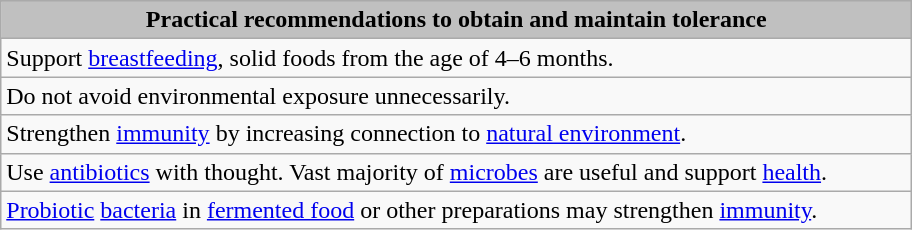<table class="wikitable">
<tr>
</tr>
<tr>
<td width=600px bgcolor=silver align=center><strong>Practical recommendations to obtain and maintain tolerance</strong></td>
</tr>
<tr>
<td>Support <a href='#'>breastfeeding</a>, solid foods from the age of 4–6 months.</td>
</tr>
<tr>
<td>Do not avoid environmental exposure unnecessarily.</td>
</tr>
<tr>
<td>Strengthen <a href='#'>immunity</a> by increasing connection to <a href='#'>natural environment</a>.</td>
</tr>
<tr>
<td>Use <a href='#'>antibiotics</a> with thought. Vast majority of <a href='#'>microbes</a> are useful and support <a href='#'>health</a>.</td>
</tr>
<tr>
<td><a href='#'>Probiotic</a> <a href='#'>bacteria</a> in <a href='#'>fermented food</a> or other preparations may strengthen <a href='#'>immunity</a>.</td>
</tr>
</table>
